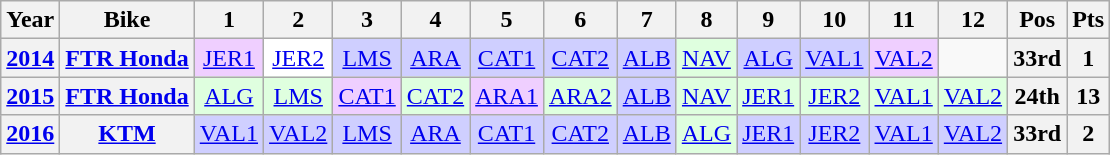<table class="wikitable" style="text-align:center">
<tr>
<th>Year</th>
<th>Bike</th>
<th>1</th>
<th>2</th>
<th>3</th>
<th>4</th>
<th>5</th>
<th>6</th>
<th>7</th>
<th>8</th>
<th>9</th>
<th>10</th>
<th>11</th>
<th>12</th>
<th>Pos</th>
<th>Pts</th>
</tr>
<tr>
<th><a href='#'>2014</a></th>
<th><a href='#'>FTR Honda</a></th>
<td style="background:#efcfff;"><a href='#'>JER1</a><br></td>
<td style="background:#ffffff;"><a href='#'>JER2</a><br></td>
<td style="background:#cfcfff;"><a href='#'>LMS</a><br></td>
<td style="background:#cfcfff;"><a href='#'>ARA</a><br></td>
<td style="background:#cfcfff;"><a href='#'>CAT1</a><br></td>
<td style="background:#cfcfff;"><a href='#'>CAT2</a><br></td>
<td style="background:#cfcfff;"><a href='#'>ALB</a><br></td>
<td style="background:#dfffdf;"><a href='#'>NAV</a><br></td>
<td style="background:#cfcfff;"><a href='#'>ALG</a><br></td>
<td style="background:#cfcfff;"><a href='#'>VAL1</a><br></td>
<td style="background:#efcfff;"><a href='#'>VAL2</a><br></td>
<td></td>
<th style="background:#;">33rd</th>
<th style="background:#;">1</th>
</tr>
<tr>
<th><a href='#'>2015</a></th>
<th><a href='#'>FTR Honda</a></th>
<td style="background:#dfffdf;"><a href='#'>ALG</a><br></td>
<td style="background:#dfffdf;"><a href='#'>LMS</a><br></td>
<td style="background:#efcfff;"><a href='#'>CAT1</a><br></td>
<td style="background:#dfffdf;"><a href='#'>CAT2</a><br></td>
<td style="background:#efcfff;"><a href='#'>ARA1</a><br></td>
<td style="background:#dfffdf;"><a href='#'>ARA2</a><br></td>
<td style="background:#cfcfff;"><a href='#'>ALB</a><br></td>
<td style="background:#dfffdf;"><a href='#'>NAV</a><br></td>
<td style="background:#dfffdf;"><a href='#'>JER1</a><br></td>
<td style="background:#dfffdf;"><a href='#'>JER2</a><br></td>
<td style="background:#dfffdf;"><a href='#'>VAL1</a><br></td>
<td style="background:#dfffdf;"><a href='#'>VAL2</a><br></td>
<th>24th</th>
<th>13</th>
</tr>
<tr>
<th><a href='#'>2016</a></th>
<th><a href='#'>KTM</a></th>
<td style="background:#cfcfff;"><a href='#'>VAL1</a><br></td>
<td style="background:#cfcfff;"><a href='#'>VAL2</a><br></td>
<td style="background:#cfcfff;"><a href='#'>LMS</a><br></td>
<td style="background:#cfcfff;"><a href='#'>ARA</a><br></td>
<td style="background:#cfcfff;"><a href='#'>CAT1</a><br></td>
<td style="background:#cfcfff;"><a href='#'>CAT2</a><br></td>
<td style="background:#cfcfff;"><a href='#'>ALB</a><br></td>
<td style="background:#dfffdf;"><a href='#'>ALG</a><br></td>
<td style="background:#cfcfff;"><a href='#'>JER1</a><br></td>
<td style="background:#cfcfff;"><a href='#'>JER2</a><br></td>
<td style="background:#cfcfff;"><a href='#'>VAL1</a><br></td>
<td style="background:#cfcfff;"><a href='#'>VAL2</a><br></td>
<th>33rd</th>
<th>2</th>
</tr>
</table>
